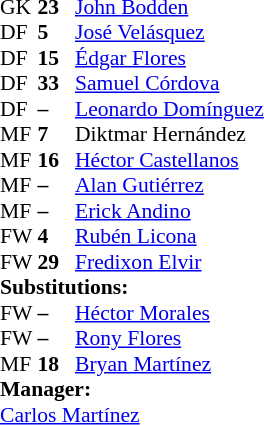<table style = "font-size: 90%" cellspacing = "0" cellpadding = "0">
<tr>
<td colspan = 4></td>
</tr>
<tr>
<th style="width:25px;"></th>
<th style="width:25px;"></th>
</tr>
<tr>
<td>GK</td>
<td><strong>23</strong></td>
<td> <a href='#'>John Bodden</a></td>
</tr>
<tr>
<td>DF</td>
<td><strong>5</strong></td>
<td> <a href='#'>José Velásquez</a></td>
<td></td>
<td></td>
</tr>
<tr>
<td>DF</td>
<td><strong>15</strong></td>
<td> <a href='#'>Édgar Flores</a></td>
</tr>
<tr>
<td>DF</td>
<td><strong>33</strong></td>
<td> <a href='#'>Samuel Córdova</a></td>
</tr>
<tr>
<td>DF</td>
<td><strong>–</strong></td>
<td> <a href='#'>Leonardo Domínguez</a></td>
</tr>
<tr>
<td>MF</td>
<td><strong>7</strong></td>
<td> Diktmar Hernández</td>
<td></td>
<td></td>
</tr>
<tr>
<td>MF</td>
<td><strong>16</strong></td>
<td> <a href='#'>Héctor Castellanos</a></td>
<td></td>
<td></td>
</tr>
<tr>
<td>MF</td>
<td><strong>–</strong></td>
<td> <a href='#'>Alan Gutiérrez</a></td>
</tr>
<tr>
<td>MF</td>
<td><strong>–</strong></td>
<td> <a href='#'>Erick Andino</a></td>
</tr>
<tr>
<td>FW</td>
<td><strong>4</strong></td>
<td> <a href='#'>Rubén Licona</a></td>
<td></td>
<td></td>
</tr>
<tr>
<td>FW</td>
<td><strong>29</strong></td>
<td> <a href='#'>Fredixon Elvir</a></td>
<td></td>
<td></td>
</tr>
<tr>
<td colspan = 3><strong>Substitutions:</strong></td>
</tr>
<tr>
<td>FW</td>
<td><strong>–</strong></td>
<td> <a href='#'>Héctor Morales</a></td>
<td></td>
<td></td>
</tr>
<tr>
<td>FW</td>
<td><strong>–</strong></td>
<td> <a href='#'>Rony Flores</a></td>
<td></td>
<td></td>
</tr>
<tr>
<td>MF</td>
<td><strong>18</strong></td>
<td> <a href='#'>Bryan Martínez</a></td>
<td></td>
<td></td>
</tr>
<tr>
<td colspan = 3><strong>Manager:</strong></td>
</tr>
<tr>
<td colspan = 3> <a href='#'>Carlos Martínez</a></td>
</tr>
</table>
